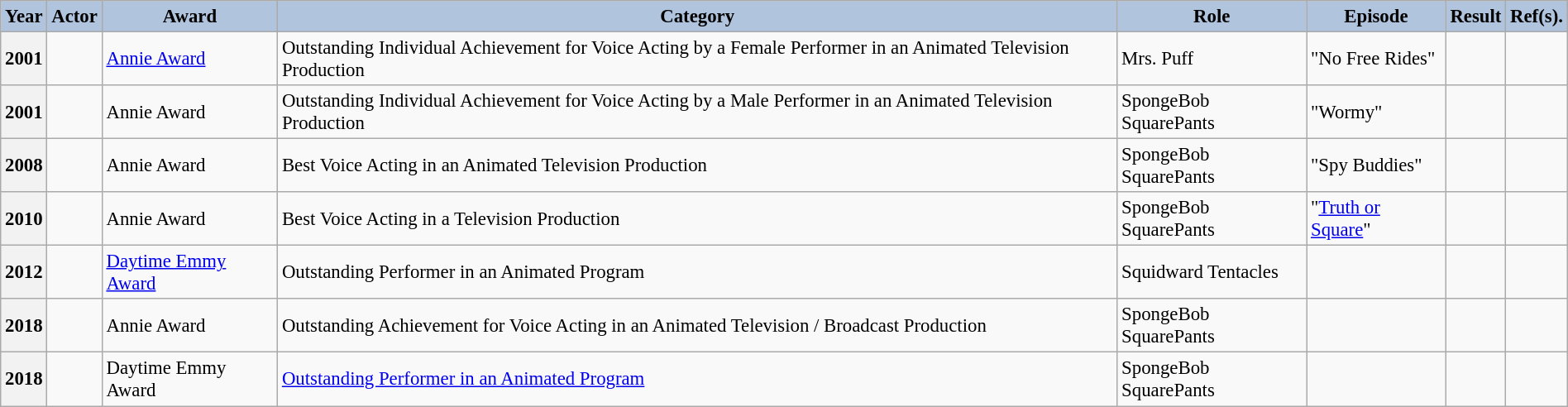<table class="wikitable sortable plainrowheaders" style="font-size:95%" width=100%>
<tr>
<th scope="col" style="background-color: #B0C4DE;">Year</th>
<th scope="col" style="background-color: #B0C4DE;">Actor</th>
<th scope="col" style="background-color: #B0C4DE;">Award</th>
<th scope="col" style="background-color: #B0C4DE;">Category</th>
<th scope="col" style="background-color: #B0C4DE;">Role</th>
<th scope="col" style="background-color: #B0C4DE;">Episode</th>
<th scope="col" style="background-color: #B0C4DE;">Result</th>
<th scope="col" style="background-color: #B0C4DE;" class="unsortable">Ref(s).</th>
</tr>
<tr>
<th scope="row" style="text-align:center;">2001</th>
<td></td>
<td><a href='#'>Annie Award</a></td>
<td>Outstanding Individual Achievement for Voice Acting by a Female Performer in an Animated Television Production</td>
<td>Mrs. Puff</td>
<td>"No Free Rides"</td>
<td></td>
<td align=center></td>
</tr>
<tr>
<th scope="row" style="text-align:center;">2001</th>
<td></td>
<td>Annie Award</td>
<td>Outstanding Individual Achievement for Voice Acting by a Male Performer in an Animated Television Production</td>
<td>SpongeBob SquarePants</td>
<td>"Wormy"</td>
<td></td>
<td align=center></td>
</tr>
<tr>
<th scope="row" style="text-align:center;">2008</th>
<td></td>
<td>Annie Award</td>
<td>Best Voice Acting in an Animated Television Production</td>
<td>SpongeBob SquarePants</td>
<td>"Spy Buddies"</td>
<td></td>
<td align=center></td>
</tr>
<tr>
<th scope="row" style="text-align:center;">2010</th>
<td></td>
<td>Annie Award</td>
<td>Best Voice Acting in a Television Production</td>
<td>SpongeBob SquarePants</td>
<td>"<a href='#'>Truth or Square</a>"</td>
<td></td>
<td align=center></td>
</tr>
<tr>
<th scope="row" style="text-align:center;">2012</th>
<td></td>
<td><a href='#'>Daytime Emmy Award</a></td>
<td>Outstanding Performer in an Animated Program</td>
<td>Squidward Tentacles</td>
<td></td>
<td></td>
<td align=center></td>
</tr>
<tr>
<th scope="row" style="text-align:center;">2018</th>
<td></td>
<td>Annie Award</td>
<td>Outstanding Achievement for Voice Acting in an Animated Television / Broadcast Production</td>
<td>SpongeBob SquarePants</td>
<td></td>
<td></td>
<td></td>
</tr>
<tr>
<th scope="row" style="text-align:center;">2018</th>
<td></td>
<td>Daytime Emmy Award</td>
<td><a href='#'>Outstanding Performer in an Animated Program</a></td>
<td>SpongeBob SquarePants</td>
<td></td>
<td></td>
<td></td>
</tr>
</table>
